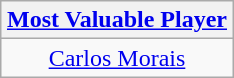<table class=wikitable style="text-align:center; margin:auto">
<tr>
<th><a href='#'>Most Valuable Player</a></th>
</tr>
<tr>
<td> <a href='#'>Carlos Morais</a></td>
</tr>
</table>
